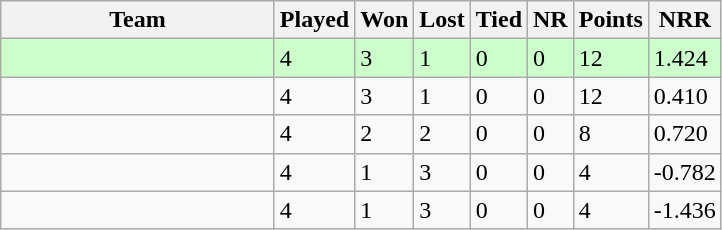<table class="wikitable">
<tr>
<th width=175>Team</th>
<th>Played</th>
<th>Won</th>
<th>Lost</th>
<th>Tied</th>
<th>NR</th>
<th>Points</th>
<th>NRR</th>
</tr>
<tr style="background:#ccffcc">
<td></td>
<td>4</td>
<td>3</td>
<td>1</td>
<td>0</td>
<td>0</td>
<td>12</td>
<td>1.424</td>
</tr>
<tr>
<td></td>
<td>4</td>
<td>3</td>
<td>1</td>
<td>0</td>
<td>0</td>
<td>12</td>
<td>0.410</td>
</tr>
<tr>
<td></td>
<td>4</td>
<td>2</td>
<td>2</td>
<td>0</td>
<td>0</td>
<td>8</td>
<td>0.720</td>
</tr>
<tr>
<td></td>
<td>4</td>
<td>1</td>
<td>3</td>
<td>0</td>
<td>0</td>
<td>4</td>
<td>-0.782</td>
</tr>
<tr>
<td></td>
<td>4</td>
<td>1</td>
<td>3</td>
<td>0</td>
<td>0</td>
<td>4</td>
<td>-1.436</td>
</tr>
</table>
